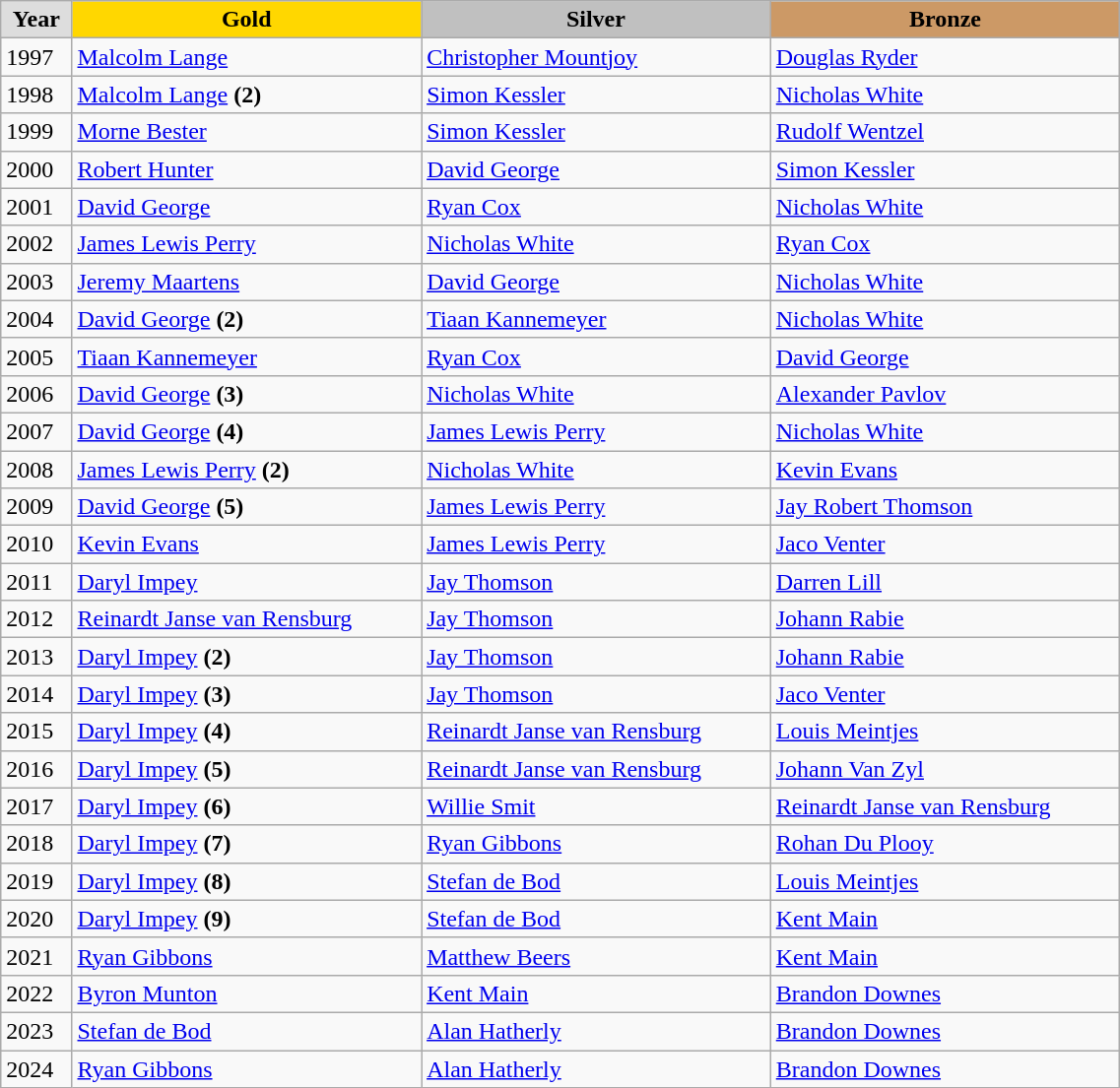<table class="wikitable" style="width: 60%; text-align:left;">
<tr>
<td style="background:#DDDDDD; font-weight:bold; text-align:center;">Year</td>
<td style="background:gold; font-weight:bold; text-align:center;">Gold</td>
<td style="background:silver; font-weight:bold; text-align:center;">Silver</td>
<td style="background:#cc9966; font-weight:bold; text-align:center;">Bronze</td>
</tr>
<tr>
<td>1997</td>
<td><a href='#'>Malcolm Lange</a></td>
<td><a href='#'>Christopher Mountjoy</a></td>
<td><a href='#'>Douglas Ryder</a></td>
</tr>
<tr>
<td>1998</td>
<td><a href='#'>Malcolm Lange</a> <strong>(2)</strong></td>
<td><a href='#'>Simon Kessler</a></td>
<td><a href='#'>Nicholas White</a></td>
</tr>
<tr>
<td>1999</td>
<td><a href='#'>Morne Bester</a></td>
<td><a href='#'>Simon Kessler</a></td>
<td><a href='#'>Rudolf Wentzel</a></td>
</tr>
<tr>
<td>2000</td>
<td><a href='#'>Robert Hunter</a></td>
<td><a href='#'>David George</a></td>
<td><a href='#'>Simon Kessler</a></td>
</tr>
<tr>
<td>2001</td>
<td><a href='#'>David George</a></td>
<td><a href='#'>Ryan Cox</a></td>
<td><a href='#'>Nicholas White</a></td>
</tr>
<tr>
<td>2002</td>
<td><a href='#'>James Lewis Perry</a></td>
<td><a href='#'>Nicholas White</a></td>
<td><a href='#'>Ryan Cox</a></td>
</tr>
<tr>
<td>2003</td>
<td><a href='#'>Jeremy Maartens</a></td>
<td><a href='#'>David George</a></td>
<td><a href='#'>Nicholas White</a></td>
</tr>
<tr>
<td>2004</td>
<td><a href='#'>David George</a> <strong>(2)</strong></td>
<td><a href='#'>Tiaan Kannemeyer</a></td>
<td><a href='#'>Nicholas White</a></td>
</tr>
<tr>
<td>2005</td>
<td><a href='#'>Tiaan Kannemeyer</a></td>
<td><a href='#'>Ryan Cox</a></td>
<td><a href='#'>David George</a></td>
</tr>
<tr>
<td>2006</td>
<td><a href='#'>David George</a> <strong>(3)</strong></td>
<td><a href='#'>Nicholas White</a></td>
<td><a href='#'>Alexander Pavlov</a></td>
</tr>
<tr>
<td>2007</td>
<td><a href='#'>David George</a> <strong>(4)</strong></td>
<td><a href='#'>James Lewis Perry</a></td>
<td><a href='#'>Nicholas White</a></td>
</tr>
<tr>
<td>2008</td>
<td><a href='#'>James Lewis Perry</a> <strong>(2)</strong></td>
<td><a href='#'>Nicholas White</a></td>
<td><a href='#'>Kevin Evans</a></td>
</tr>
<tr>
<td>2009</td>
<td><a href='#'>David George</a> <strong>(5)</strong></td>
<td><a href='#'>James Lewis Perry</a></td>
<td><a href='#'>Jay Robert Thomson</a></td>
</tr>
<tr>
<td>2010</td>
<td><a href='#'>Kevin Evans</a></td>
<td><a href='#'>James Lewis Perry</a></td>
<td><a href='#'>Jaco Venter</a></td>
</tr>
<tr>
<td>2011</td>
<td><a href='#'>Daryl Impey</a></td>
<td><a href='#'>Jay Thomson</a></td>
<td><a href='#'>Darren Lill</a></td>
</tr>
<tr>
<td>2012</td>
<td><a href='#'>Reinardt Janse van Rensburg</a></td>
<td><a href='#'>Jay Thomson</a></td>
<td><a href='#'>Johann Rabie</a></td>
</tr>
<tr>
<td>2013</td>
<td><a href='#'>Daryl Impey</a> <strong>(2)</strong></td>
<td><a href='#'>Jay Thomson</a></td>
<td><a href='#'>Johann Rabie</a></td>
</tr>
<tr>
<td>2014</td>
<td><a href='#'>Daryl Impey</a> <strong>(3)</strong></td>
<td><a href='#'>Jay Thomson</a></td>
<td><a href='#'>Jaco Venter</a></td>
</tr>
<tr>
<td>2015</td>
<td><a href='#'>Daryl Impey</a> <strong>(4)</strong></td>
<td><a href='#'>Reinardt Janse van Rensburg</a></td>
<td><a href='#'>Louis Meintjes</a></td>
</tr>
<tr>
<td>2016</td>
<td><a href='#'>Daryl Impey</a> <strong>(5)</strong></td>
<td><a href='#'>Reinardt Janse van Rensburg</a></td>
<td><a href='#'>Johann Van Zyl</a></td>
</tr>
<tr>
<td>2017</td>
<td><a href='#'>Daryl Impey</a> <strong>(6)</strong></td>
<td><a href='#'>Willie Smit</a></td>
<td><a href='#'>Reinardt Janse van Rensburg</a></td>
</tr>
<tr>
<td>2018</td>
<td><a href='#'>Daryl Impey</a> <strong>(7)</strong></td>
<td><a href='#'>Ryan Gibbons</a></td>
<td><a href='#'>Rohan Du Plooy</a></td>
</tr>
<tr>
<td>2019</td>
<td><a href='#'>Daryl Impey</a> <strong>(8)</strong></td>
<td><a href='#'>Stefan de Bod</a></td>
<td><a href='#'>Louis Meintjes</a></td>
</tr>
<tr>
<td>2020</td>
<td><a href='#'>Daryl Impey</a> <strong>(9)</strong></td>
<td><a href='#'>Stefan de Bod</a></td>
<td><a href='#'>Kent Main</a></td>
</tr>
<tr>
<td>2021</td>
<td><a href='#'>Ryan Gibbons</a></td>
<td><a href='#'>Matthew Beers</a></td>
<td><a href='#'>Kent Main</a></td>
</tr>
<tr>
<td>2022</td>
<td><a href='#'>Byron Munton</a></td>
<td><a href='#'>Kent Main</a></td>
<td><a href='#'>Brandon Downes</a></td>
</tr>
<tr>
<td>2023</td>
<td><a href='#'>Stefan de Bod</a></td>
<td><a href='#'>Alan Hatherly</a></td>
<td><a href='#'>Brandon Downes</a></td>
</tr>
<tr>
<td>2024</td>
<td><a href='#'>Ryan Gibbons</a></td>
<td><a href='#'>Alan Hatherly</a></td>
<td><a href='#'>Brandon Downes</a></td>
</tr>
</table>
